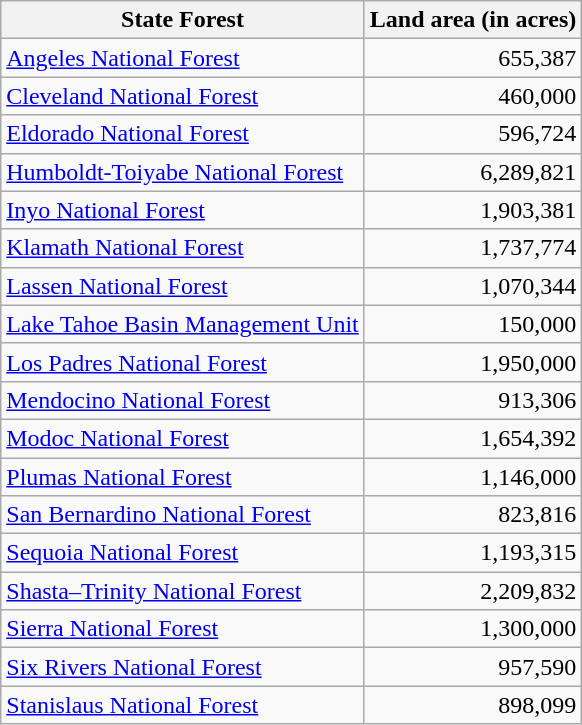<table class="wikitable sortable">
<tr align=left>
<th>State Forest</th>
<th>Land area (in acres)</th>
</tr>
<tr>
<td><a href='#'>Angeles National Forest</a></td>
<td align=right>655,387</td>
</tr>
<tr>
<td><a href='#'>Cleveland National Forest</a></td>
<td align=right>460,000</td>
</tr>
<tr>
<td><a href='#'>Eldorado National Forest</a></td>
<td align=right>596,724</td>
</tr>
<tr>
<td><a href='#'>Humboldt-Toiyabe National Forest</a></td>
<td align=right>6,289,821</td>
</tr>
<tr>
<td><a href='#'>Inyo National Forest</a></td>
<td align=right>1,903,381</td>
</tr>
<tr>
<td><a href='#'>Klamath National Forest</a></td>
<td align=right>1,737,774</td>
</tr>
<tr>
<td><a href='#'>Lassen National Forest</a></td>
<td align=right>1,070,344</td>
</tr>
<tr>
<td><a href='#'>Lake Tahoe Basin Management Unit</a></td>
<td align=right>150,000</td>
</tr>
<tr>
<td><a href='#'>Los Padres National Forest</a></td>
<td align=right>1,950,000</td>
</tr>
<tr>
<td><a href='#'>Mendocino National Forest</a></td>
<td align=right>913,306</td>
</tr>
<tr>
<td><a href='#'>Modoc National Forest</a></td>
<td align=right>1,654,392</td>
</tr>
<tr>
<td><a href='#'>Plumas National Forest</a></td>
<td align=right>1,146,000</td>
</tr>
<tr>
<td><a href='#'>San Bernardino National Forest</a></td>
<td align=right>823,816</td>
</tr>
<tr>
<td><a href='#'>Sequoia National Forest</a></td>
<td align=right>1,193,315</td>
</tr>
<tr>
<td><a href='#'>Shasta–Trinity National Forest</a></td>
<td align=right>2,209,832</td>
</tr>
<tr>
<td><a href='#'>Sierra National Forest</a></td>
<td align=right>1,300,000</td>
</tr>
<tr>
<td><a href='#'>Six Rivers National Forest</a></td>
<td align=right>957,590</td>
</tr>
<tr>
<td><a href='#'>Stanislaus National Forest</a></td>
<td align=right>898,099</td>
</tr>
</table>
